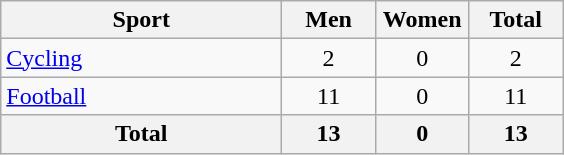<table class="wikitable sortable" style="text-align:center;">
<tr>
<th width=180>Sport</th>
<th width=55>Men</th>
<th width=55>Women</th>
<th width=55>Total</th>
</tr>
<tr>
<td align=left><a href='#'>Cycling</a></td>
<td>2</td>
<td>0</td>
<td>2</td>
</tr>
<tr>
<td align=left><a href='#'>Football</a></td>
<td>11</td>
<td>0</td>
<td>11</td>
</tr>
<tr>
<th>Total</th>
<th>13</th>
<th>0</th>
<th>13</th>
</tr>
</table>
